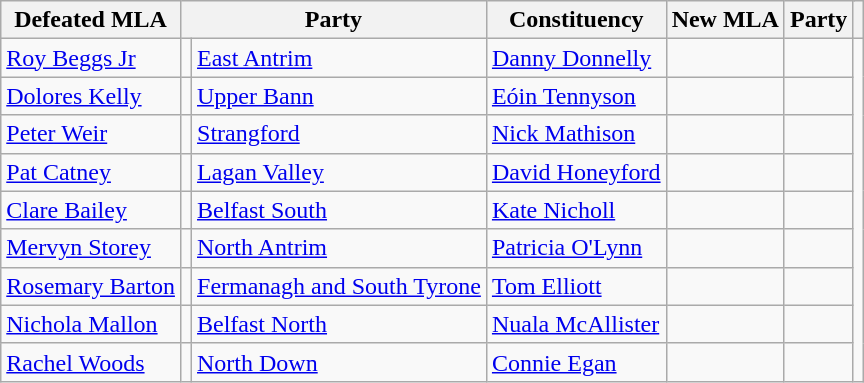<table class="wikitable sortable">
<tr>
<th>Defeated MLA</th>
<th colspan="2">Party</th>
<th>Constituency</th>
<th>New MLA</th>
<th colspan="2">Party</th>
<th class="unsortable"></th>
</tr>
<tr>
<td><a href='#'>Roy Beggs Jr</a></td>
<td></td>
<td><a href='#'>East Antrim</a></td>
<td><a href='#'>Danny Donnelly</a></td>
<td></td>
<td></td>
</tr>
<tr>
<td><a href='#'>Dolores Kelly</a></td>
<td></td>
<td><a href='#'>Upper Bann</a></td>
<td><a href='#'>Eóin Tennyson</a></td>
<td></td>
<td></td>
</tr>
<tr>
<td><a href='#'>Peter Weir</a></td>
<td></td>
<td><a href='#'>Strangford</a></td>
<td><a href='#'>Nick Mathison</a></td>
<td></td>
<td></td>
</tr>
<tr>
<td><a href='#'>Pat Catney</a></td>
<td></td>
<td><a href='#'>Lagan Valley</a></td>
<td><a href='#'>David Honeyford</a></td>
<td></td>
<td></td>
</tr>
<tr>
<td><a href='#'>Clare Bailey</a></td>
<td></td>
<td><a href='#'>Belfast South</a></td>
<td><a href='#'>Kate Nicholl</a></td>
<td></td>
<td></td>
</tr>
<tr>
<td><a href='#'>Mervyn Storey</a></td>
<td></td>
<td><a href='#'>North Antrim</a></td>
<td><a href='#'>Patricia O'Lynn</a></td>
<td></td>
<td></td>
</tr>
<tr>
<td><a href='#'>Rosemary Barton</a></td>
<td></td>
<td><a href='#'>Fermanagh and South Tyrone</a></td>
<td><a href='#'>Tom Elliott</a></td>
<td></td>
<td></td>
</tr>
<tr>
<td><a href='#'>Nichola Mallon</a></td>
<td></td>
<td><a href='#'>Belfast North</a></td>
<td><a href='#'>Nuala McAllister</a></td>
<td></td>
<td></td>
</tr>
<tr>
<td><a href='#'>Rachel Woods</a></td>
<td></td>
<td><a href='#'>North Down</a></td>
<td><a href='#'>Connie Egan</a></td>
<td></td>
<td></td>
</tr>
</table>
